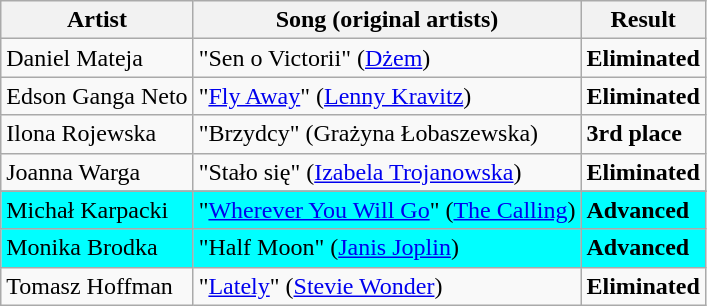<table class=wikitable>
<tr>
<th>Artist</th>
<th>Song (original artists)</th>
<th>Result</th>
</tr>
<tr>
<td>Daniel Mateja</td>
<td>"Sen o Victorii" (<a href='#'>Dżem</a>)</td>
<td><strong>Eliminated</strong></td>
</tr>
<tr>
<td>Edson Ganga Neto</td>
<td>"<a href='#'>Fly Away</a>" (<a href='#'>Lenny Kravitz</a>)</td>
<td><strong>Eliminated</strong></td>
</tr>
<tr>
<td>Ilona Rojewska</td>
<td>"Brzydcy" (Grażyna Łobaszewska)</td>
<td><strong>3rd place</strong></td>
</tr>
<tr>
<td>Joanna Warga</td>
<td>"Stało się" (<a href='#'>Izabela Trojanowska</a>)</td>
<td><strong>Eliminated</strong></td>
</tr>
<tr>
</tr>
<tr style="background:cyan;">
<td>Michał Karpacki</td>
<td>"<a href='#'>Wherever You Will Go</a>" (<a href='#'>The Calling</a>)</td>
<td><strong>Advanced</strong></td>
</tr>
<tr style="background:cyan;">
<td>Monika Brodka</td>
<td>"Half Moon" (<a href='#'>Janis Joplin</a>)</td>
<td><strong>Advanced</strong></td>
</tr>
<tr>
<td>Tomasz Hoffman</td>
<td>"<a href='#'>Lately</a>" (<a href='#'>Stevie Wonder</a>)</td>
<td><strong>Eliminated</strong></td>
</tr>
</table>
